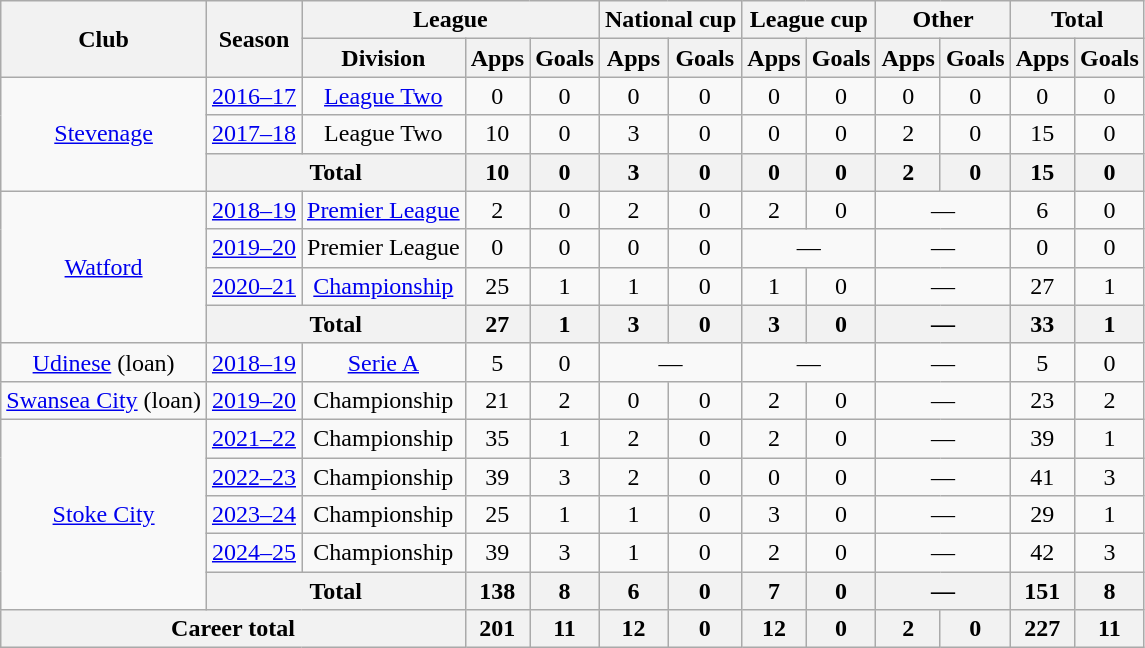<table class="wikitable" style="text-align: center">
<tr>
<th rowspan="2">Club</th>
<th rowspan="2">Season</th>
<th colspan="3">League</th>
<th colspan="2">National cup</th>
<th colspan="2">League cup</th>
<th colspan="2">Other</th>
<th colspan="2">Total</th>
</tr>
<tr>
<th>Division</th>
<th>Apps</th>
<th>Goals</th>
<th>Apps</th>
<th>Goals</th>
<th>Apps</th>
<th>Goals</th>
<th>Apps</th>
<th>Goals</th>
<th>Apps</th>
<th>Goals</th>
</tr>
<tr>
<td rowspan="3"><a href='#'>Stevenage</a></td>
<td><a href='#'>2016–17</a></td>
<td><a href='#'>League Two</a></td>
<td>0</td>
<td>0</td>
<td>0</td>
<td>0</td>
<td>0</td>
<td>0</td>
<td>0</td>
<td>0</td>
<td>0</td>
<td>0</td>
</tr>
<tr>
<td><a href='#'>2017–18</a></td>
<td>League Two</td>
<td>10</td>
<td>0</td>
<td>3</td>
<td>0</td>
<td>0</td>
<td>0</td>
<td>2</td>
<td>0</td>
<td>15</td>
<td>0</td>
</tr>
<tr>
<th colspan="2">Total</th>
<th>10</th>
<th>0</th>
<th>3</th>
<th>0</th>
<th>0</th>
<th>0</th>
<th>2</th>
<th>0</th>
<th>15</th>
<th>0</th>
</tr>
<tr>
<td rowspan="4"><a href='#'>Watford</a></td>
<td><a href='#'>2018–19</a></td>
<td><a href='#'>Premier League</a></td>
<td>2</td>
<td>0</td>
<td>2</td>
<td>0</td>
<td>2</td>
<td>0</td>
<td colspan="2">—</td>
<td>6</td>
<td>0</td>
</tr>
<tr>
<td><a href='#'>2019–20</a></td>
<td>Premier League</td>
<td>0</td>
<td>0</td>
<td>0</td>
<td>0</td>
<td colspan="2">—</td>
<td colspan="2">—</td>
<td>0</td>
<td>0</td>
</tr>
<tr>
<td><a href='#'>2020–21</a></td>
<td><a href='#'>Championship</a></td>
<td>25</td>
<td>1</td>
<td>1</td>
<td>0</td>
<td>1</td>
<td>0</td>
<td colspan="2">—</td>
<td>27</td>
<td>1</td>
</tr>
<tr>
<th colspan="2">Total</th>
<th>27</th>
<th>1</th>
<th>3</th>
<th>0</th>
<th>3</th>
<th>0</th>
<th colspan="2">—</th>
<th>33</th>
<th>1</th>
</tr>
<tr>
<td><a href='#'>Udinese</a> (loan)</td>
<td><a href='#'>2018–19</a></td>
<td><a href='#'>Serie A</a></td>
<td>5</td>
<td>0</td>
<td colspan="2">—</td>
<td colspan="2">—</td>
<td colspan="2">—</td>
<td>5</td>
<td>0</td>
</tr>
<tr>
<td><a href='#'>Swansea City</a> (loan)</td>
<td><a href='#'>2019–20</a></td>
<td>Championship</td>
<td>21</td>
<td>2</td>
<td>0</td>
<td>0</td>
<td>2</td>
<td>0</td>
<td colspan="2">—</td>
<td>23</td>
<td>2</td>
</tr>
<tr>
<td rowspan="5"><a href='#'>Stoke City</a></td>
<td><a href='#'>2021–22</a></td>
<td>Championship</td>
<td>35</td>
<td>1</td>
<td>2</td>
<td>0</td>
<td>2</td>
<td>0</td>
<td colspan="2">—</td>
<td>39</td>
<td>1</td>
</tr>
<tr>
<td><a href='#'>2022–23</a></td>
<td>Championship</td>
<td>39</td>
<td>3</td>
<td>2</td>
<td>0</td>
<td>0</td>
<td>0</td>
<td colspan="2">—</td>
<td>41</td>
<td>3</td>
</tr>
<tr>
<td><a href='#'>2023–24</a></td>
<td>Championship</td>
<td>25</td>
<td>1</td>
<td>1</td>
<td>0</td>
<td>3</td>
<td>0</td>
<td colspan="2">—</td>
<td>29</td>
<td>1</td>
</tr>
<tr>
<td><a href='#'>2024–25</a></td>
<td>Championship</td>
<td>39</td>
<td>3</td>
<td>1</td>
<td>0</td>
<td>2</td>
<td>0</td>
<td colspan="2">—</td>
<td>42</td>
<td>3</td>
</tr>
<tr>
<th colspan="2">Total</th>
<th>138</th>
<th>8</th>
<th>6</th>
<th>0</th>
<th>7</th>
<th>0</th>
<th colspan="2">—</th>
<th>151</th>
<th>8</th>
</tr>
<tr>
<th colspan=3>Career total</th>
<th>201</th>
<th>11</th>
<th>12</th>
<th>0</th>
<th>12</th>
<th>0</th>
<th>2</th>
<th>0</th>
<th>227</th>
<th>11</th>
</tr>
</table>
